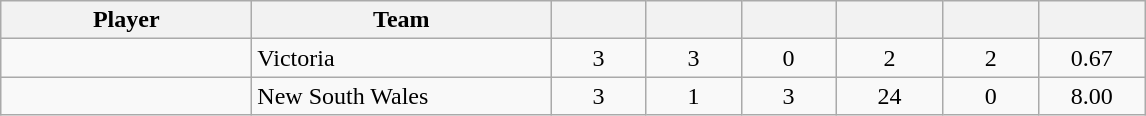<table class="wikitable sortable">
<tr>
<th style="width: 10em;">Player</th>
<th style="width: 12em;">Team</th>
<th style="width: 3.5em;"></th>
<th style="width: 3.5em;"></th>
<th style="width: 3.5em;"></th>
<th style="width: 4em;"></th>
<th style="width: 3.5em;"></th>
<th style="width: 4em;"></th>
</tr>
<tr style="text-align:center;">
<td style="text-align:left;"></td>
<td style="text-align:left;">Victoria</td>
<td>3</td>
<td>3</td>
<td>0</td>
<td>2</td>
<td>2</td>
<td>0.67</td>
</tr>
<tr style="text-align:center;">
<td style="text-align:left;"></td>
<td style="text-align:left;">New South Wales</td>
<td>3</td>
<td>1</td>
<td>3</td>
<td>24</td>
<td>0</td>
<td>8.00</td>
</tr>
</table>
